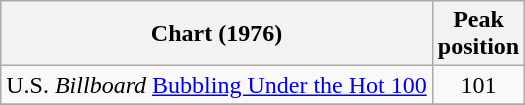<table class="wikitable">
<tr>
<th>Chart (1976)</th>
<th>Peak<br>position</th>
</tr>
<tr>
<td>U.S. <em>Billboard</em> <a href='#'>Bubbling Under the Hot 100</a></td>
<td style="text-align:center;">101</td>
</tr>
<tr>
</tr>
</table>
